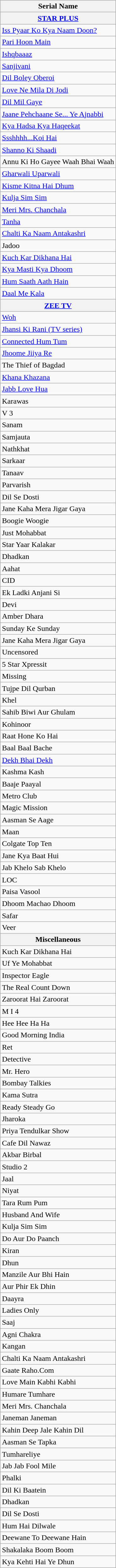<table class="wikitable sortable">
<tr>
<th>Serial Name</th>
</tr>
<tr>
<th><a href='#'>STAR PLUS</a></th>
</tr>
<tr>
<td><a href='#'>Iss Pyaar Ko Kya Naam Doon?</a></td>
</tr>
<tr>
<td><a href='#'>Pari Hoon Main</a></td>
</tr>
<tr>
<td><a href='#'>Ishqbaaaz</a></td>
</tr>
<tr>
<td><a href='#'>Sanjivani</a></td>
</tr>
<tr>
<td><a href='#'>Dil Boley Oberoi</a></td>
</tr>
<tr>
<td><a href='#'>Love Ne Mila Di Jodi</a></td>
</tr>
<tr>
<td><a href='#'>Dil Mil Gaye</a></td>
</tr>
<tr>
<td><a href='#'>Jaane Pehchaane Se... Ye Ajnabbi</a></td>
</tr>
<tr>
<td><a href='#'>Kya Hadsa Kya Haqeekat</a></td>
</tr>
<tr>
<td><a href='#'>Ssshhhh...Koi Hai</a></td>
</tr>
<tr>
<td><a href='#'>Shanno Ki Shaadi</a></td>
</tr>
<tr>
<td>Annu Ki Ho Gayee Waah Bhai Waah</td>
</tr>
<tr>
<td><a href='#'>Gharwali Uparwali</a></td>
</tr>
<tr>
<td><a href='#'>Kisme Kitna Hai Dhum</a></td>
</tr>
<tr>
<td><a href='#'>Kulja Sim Sim</a></td>
</tr>
<tr>
<td><a href='#'>Meri Mrs. Chanchala</a></td>
</tr>
<tr>
<td><a href='#'>Tanha</a></td>
</tr>
<tr>
<td><a href='#'>Chalti Ka Naam Antakashri</a></td>
</tr>
<tr>
<td>Jadoo</td>
</tr>
<tr>
<td><a href='#'>Kuch Kar Dikhana Hai</a></td>
</tr>
<tr>
<td><a href='#'>Kya Masti Kya Dhoom</a></td>
</tr>
<tr>
<td><a href='#'>Hum Saath Aath Hain</a></td>
</tr>
<tr>
<td><a href='#'>Daal Me Kala</a></td>
</tr>
<tr>
<th><a href='#'>ZEE TV</a></th>
</tr>
<tr>
<td><a href='#'>Woh</a></td>
</tr>
<tr>
<td><a href='#'>Jhansi Ki Rani (TV series)</a></td>
</tr>
<tr>
<td><a href='#'>Connected Hum Tum</a></td>
</tr>
<tr>
<td><a href='#'>Jhoome Jiiya Re</a></td>
</tr>
<tr>
<td>The Thief of Bagdad</td>
</tr>
<tr>
<td><a href='#'>Khana Khazana</a></td>
</tr>
<tr>
<td><a href='#'>Jabb Love Hua</a></td>
</tr>
<tr>
<td>Karawas</td>
</tr>
<tr>
<td>V 3</td>
</tr>
<tr>
<td>Sanam</td>
</tr>
<tr>
<td>Samjauta</td>
</tr>
<tr>
<td>Nathkhat</td>
</tr>
<tr>
<td>Sarkaar</td>
</tr>
<tr>
<td>Tanaav</td>
</tr>
<tr>
<td>Parvarish</td>
</tr>
<tr>
<td>Dil Se Dosti</td>
</tr>
<tr>
<td>Jane Kaha Mera Jigar Gaya</td>
</tr>
<tr>
<td>Boogie Woogie</td>
</tr>
<tr>
<td>Just Mohabbat</td>
</tr>
<tr>
<td>Star Yaar Kalakar</td>
</tr>
<tr>
<td>Dhadkan</td>
</tr>
<tr>
<td>Aahat</td>
</tr>
<tr>
<td>CID</td>
</tr>
<tr>
<td>Ek Ladki Anjani Si</td>
</tr>
<tr>
<td>Devi</td>
</tr>
<tr>
<td>Amber Dhara</td>
</tr>
<tr>
<td>Sunday Ke Sunday</td>
</tr>
<tr>
<td>Jane Kaha Mera Jigar Gaya</td>
</tr>
<tr>
<td>Uncensored</td>
</tr>
<tr>
<td>5 Star Xpressit</td>
</tr>
<tr>
<td>Missing</td>
</tr>
<tr>
<td>Tujpe Dil Qurban</td>
</tr>
<tr>
<td>Khel</td>
</tr>
<tr>
<td>Sahib Biwi Aur Ghulam</td>
</tr>
<tr>
<td>Kohinoor</td>
</tr>
<tr>
<td>Raat Hone Ko Hai</td>
</tr>
<tr>
<td>Baal Baal Bache</td>
</tr>
<tr>
<td><a href='#'>Dekh Bhai Dekh</a></td>
</tr>
<tr>
<td>Kashma Kash</td>
</tr>
<tr>
<td>Baaje Paayal</td>
</tr>
<tr>
<td>Metro Club</td>
</tr>
<tr>
<td>Magic Mission</td>
</tr>
<tr>
<td>Aasman Se Aage</td>
</tr>
<tr>
<td>Maan</td>
</tr>
<tr>
<td>Colgate Top Ten</td>
</tr>
<tr>
<td>Jane Kya Baat Hui</td>
</tr>
<tr>
<td>Jab Khelo Sab Khelo</td>
</tr>
<tr>
<td>LOC</td>
</tr>
<tr>
<td>Paisa Vasool</td>
</tr>
<tr>
<td>Dhoom Machao Dhoom</td>
</tr>
<tr>
<td>Safar</td>
</tr>
<tr>
<td>Veer</td>
</tr>
<tr>
<th>Miscellaneous</th>
</tr>
<tr>
<td>Kuch Kar Dikhana Hai</td>
</tr>
<tr>
<td>Uf Ye Mohabbat</td>
</tr>
<tr>
<td>Inspector Eagle</td>
</tr>
<tr>
<td>The Real Count Down</td>
</tr>
<tr>
<td>Zaroorat Hai Zaroorat</td>
</tr>
<tr>
<td>M I 4</td>
</tr>
<tr>
<td>Hee Hee Ha Ha</td>
</tr>
<tr>
<td>Good Morning India</td>
</tr>
<tr>
<td>Ret</td>
</tr>
<tr>
<td>Detective</td>
</tr>
<tr>
<td>Mr. Hero</td>
</tr>
<tr>
<td>Bombay Talkies</td>
</tr>
<tr>
<td>Kama Sutra</td>
</tr>
<tr>
<td>Ready Steady Go</td>
</tr>
<tr>
<td>Jharoka</td>
</tr>
<tr>
<td>Priya Tendulkar Show</td>
</tr>
<tr>
<td>Cafe Dil Nawaz</td>
</tr>
<tr>
<td>Akbar Birbal</td>
</tr>
<tr>
<td>Studio 2</td>
</tr>
<tr>
<td>Jaal</td>
</tr>
<tr>
<td>Niyat</td>
</tr>
<tr>
<td>Tara Rum Pum</td>
</tr>
<tr>
<td>Husband And Wife</td>
</tr>
<tr>
<td>Kulja Sim Sim</td>
</tr>
<tr>
<td>Do Aur Do Paanch</td>
</tr>
<tr>
<td>Kiran</td>
</tr>
<tr>
<td>Dhun</td>
</tr>
<tr>
<td>Manzile Aur Bhi Hain</td>
</tr>
<tr>
<td>Aur Phir Ek Dhin</td>
</tr>
<tr>
<td>Daayra</td>
</tr>
<tr>
<td>Ladies Only</td>
</tr>
<tr>
<td>Saaj</td>
</tr>
<tr>
<td>Agni Chakra</td>
</tr>
<tr>
<td>Kangan</td>
</tr>
<tr>
<td>Chalti Ka Naam Antakashri</td>
</tr>
<tr>
<td>Gaate Raho.Com</td>
</tr>
<tr>
<td>Love Main Kabhi Kabhi</td>
</tr>
<tr>
<td>Humare Tumhare</td>
</tr>
<tr>
<td>Meri Mrs. Chanchala</td>
</tr>
<tr>
<td>Janeman Janeman</td>
</tr>
<tr>
<td>Kahin Deep Jale Kahin Dil</td>
</tr>
<tr>
<td>Aasman Se Tapka</td>
</tr>
<tr>
<td>Tumhareliye</td>
</tr>
<tr>
<td>Jab Jab Fool Mile</td>
</tr>
<tr>
<td>Phalki</td>
</tr>
<tr>
<td>Dil Ki Baatein</td>
</tr>
<tr>
<td>Dhadkan</td>
</tr>
<tr>
<td>Dil Se Dosti</td>
</tr>
<tr>
<td>Hum Hai Dilwale</td>
</tr>
<tr>
<td>Deewane To Deewane Hain</td>
</tr>
<tr>
<td>Shakalaka Boom Boom</td>
</tr>
<tr>
<td>Kya Kehti Hai Ye Dhun</td>
</tr>
</table>
